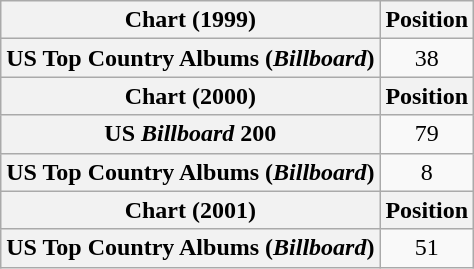<table class="wikitable plainrowheaders" style="text-align:center">
<tr>
<th scope="col">Chart (1999)</th>
<th scope="col">Position</th>
</tr>
<tr>
<th scope="row">US Top Country Albums (<em>Billboard</em>)</th>
<td>38</td>
</tr>
<tr>
<th scope="col">Chart (2000)</th>
<th scope="col">Position</th>
</tr>
<tr>
<th scope="row">US <em>Billboard</em> 200</th>
<td>79</td>
</tr>
<tr>
<th scope="row">US Top Country Albums (<em>Billboard</em>)</th>
<td>8</td>
</tr>
<tr>
<th scope="col">Chart (2001)</th>
<th scope="col">Position</th>
</tr>
<tr>
<th scope="row">US Top Country Albums (<em>Billboard</em>)</th>
<td>51</td>
</tr>
</table>
